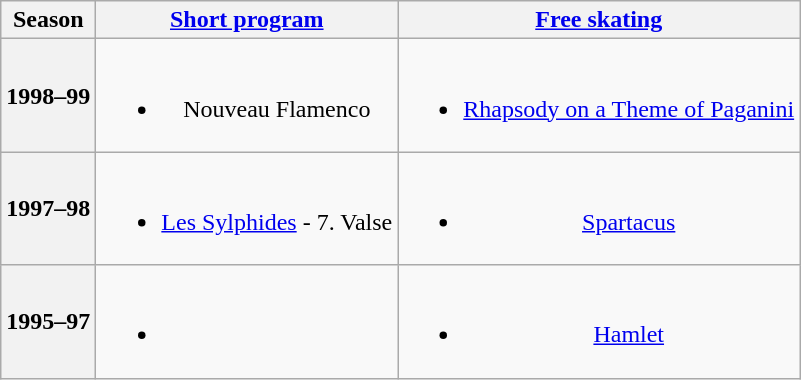<table class=wikitable style=text-align:center>
<tr>
<th>Season</th>
<th><a href='#'>Short program</a></th>
<th><a href='#'>Free skating</a></th>
</tr>
<tr>
<th>1998–99 <br> </th>
<td><br><ul><li>Nouveau Flamenco</li></ul></td>
<td><br><ul><li><a href='#'>Rhapsody on a Theme of Paganini</a> <br></li></ul></td>
</tr>
<tr>
<th>1997–98</th>
<td><br><ul><li><a href='#'>Les Sylphides</a> - 7. Valse <br></li></ul></td>
<td><br><ul><li><a href='#'>Spartacus</a> <br></li></ul></td>
</tr>
<tr>
<th>1995–97</th>
<td><br><ul><li></li></ul></td>
<td><br><ul><li><a href='#'>Hamlet</a> <br></li></ul></td>
</tr>
</table>
